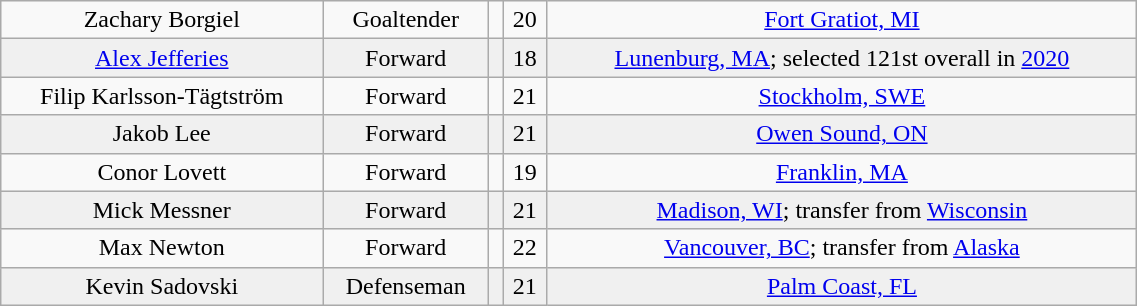<table class="wikitable" width="60%">
<tr align="center" bgcolor="">
<td>Zachary Borgiel</td>
<td>Goaltender</td>
<td></td>
<td>20</td>
<td><a href='#'>Fort Gratiot, MI</a></td>
</tr>
<tr align="center" bgcolor="f0f0f0">
<td><a href='#'>Alex Jefferies</a></td>
<td>Forward</td>
<td></td>
<td>18</td>
<td><a href='#'>Lunenburg, MA</a>; selected 121st overall in <a href='#'>2020</a></td>
</tr>
<tr align="center" bgcolor="">
<td>Filip Karlsson-Tägtström</td>
<td>Forward</td>
<td></td>
<td>21</td>
<td><a href='#'>Stockholm, SWE</a></td>
</tr>
<tr align="center" bgcolor="f0f0f0">
<td>Jakob Lee</td>
<td>Forward</td>
<td></td>
<td>21</td>
<td><a href='#'>Owen Sound, ON</a></td>
</tr>
<tr align="center" bgcolor="">
<td>Conor Lovett</td>
<td>Forward</td>
<td></td>
<td>19</td>
<td><a href='#'>Franklin, MA</a></td>
</tr>
<tr align="center" bgcolor="f0f0f0">
<td>Mick Messner</td>
<td>Forward</td>
<td></td>
<td>21</td>
<td><a href='#'>Madison, WI</a>; transfer from <a href='#'>Wisconsin</a></td>
</tr>
<tr align="center" bgcolor="">
<td>Max Newton</td>
<td>Forward</td>
<td></td>
<td>22</td>
<td><a href='#'>Vancouver, BC</a>; transfer from <a href='#'>Alaska</a></td>
</tr>
<tr align="center" bgcolor="f0f0f0">
<td>Kevin Sadovski</td>
<td>Defenseman</td>
<td></td>
<td>21</td>
<td><a href='#'>Palm Coast, FL</a></td>
</tr>
</table>
